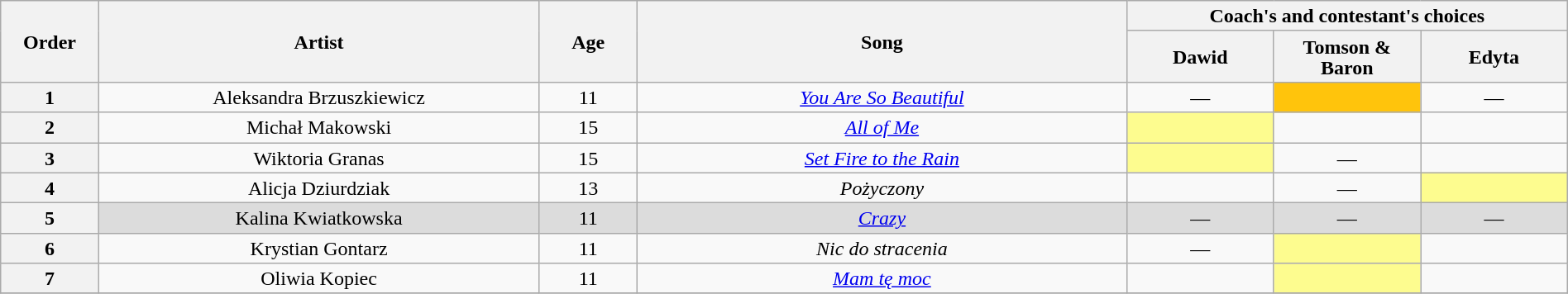<table class="wikitable" style="text-align:center; line-height:17px; width:100%;">
<tr>
<th scope="col" rowspan="2" style="width:04%;">Order</th>
<th scope="col" rowspan="2" style="width:18%;">Artist</th>
<th scope="col" rowspan="2" style="width:04%;">Age</th>
<th scope="col" rowspan="2" style="width:20%;">Song</th>
<th colspan="3">Coach's and contestant's choices</th>
</tr>
<tr>
<th style="width:06%;">Dawid</th>
<th style="width:06%;">Tomson & Baron</th>
<th style="width:06%;">Edyta</th>
</tr>
<tr>
<th>1</th>
<td>Aleksandra Brzuszkiewicz</td>
<td>11</td>
<td><em><a href='#'>You Are So Beautiful</a></em></td>
<td>—</td>
<td style="background:#FFC40C;"><strong></strong></td>
<td>—</td>
</tr>
<tr>
<th>2</th>
<td>Michał Makowski</td>
<td>15</td>
<td><a href='#'><em>All of Me</em></a></td>
<td style="background:#fdfc8f;"><strong></strong></td>
<td><strong></strong></td>
<td><strong></strong></td>
</tr>
<tr>
<th>3</th>
<td>Wiktoria Granas</td>
<td>15</td>
<td><em><a href='#'>Set Fire to the Rain</a></em></td>
<td style="background:#fdfc8f;"><strong></strong></td>
<td>—</td>
<td><strong></strong></td>
</tr>
<tr>
<th>4</th>
<td>Alicja Dziurdziak</td>
<td>13</td>
<td><em>Pożyczony</em></td>
<td><strong></strong></td>
<td>—</td>
<td style="background:#fdfc8f;"><strong></strong></td>
</tr>
<tr style="background:#DCDCDC;">
<th>5</th>
<td>Kalina Kwiatkowska</td>
<td>11</td>
<td><a href='#'><em>Crazy</em></a></td>
<td>—</td>
<td>—</td>
<td>—</td>
</tr>
<tr>
<th>6</th>
<td>Krystian Gontarz</td>
<td>11</td>
<td><em>Nic do stracenia</em></td>
<td>—</td>
<td style="background:#fdfc8f;"><strong></strong></td>
<td><strong></strong></td>
</tr>
<tr>
<th>7</th>
<td>Oliwia Kopiec</td>
<td>11</td>
<td><a href='#'><em>Mam tę moc</em></a></td>
<td><strong></strong></td>
<td style="background:#fdfc8f;"><strong></strong></td>
<td><strong></strong></td>
</tr>
<tr>
</tr>
</table>
